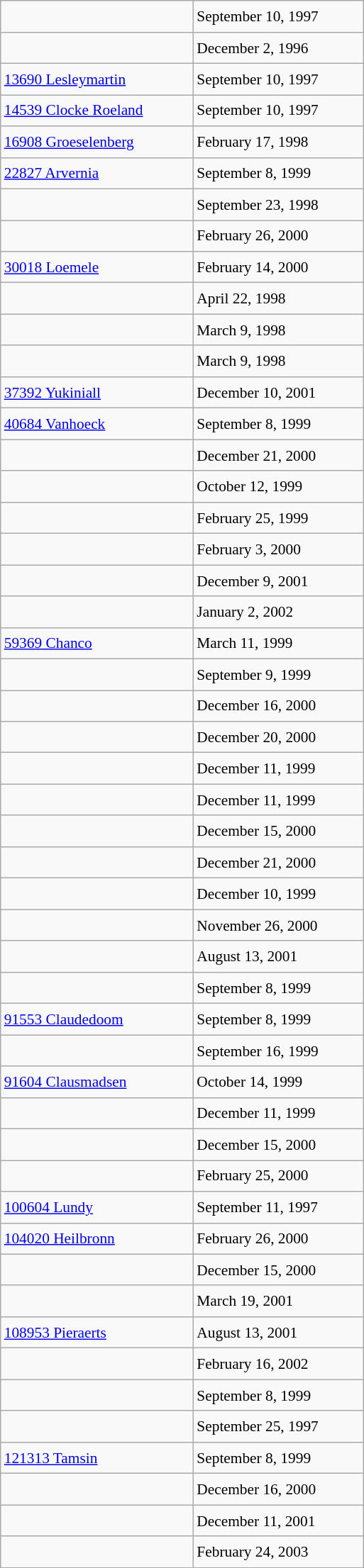<table class="wikitable" style="font-size: 89%; float: left; width: 24em; margin-right: 1em; line-height: 1.6em !important;">
<tr>
<td></td>
<td>September 10, 1997</td>
</tr>
<tr>
<td></td>
<td>December 2, 1996</td>
</tr>
<tr>
<td><a href='#'>13690 Lesleymartin</a></td>
<td>September 10, 1997</td>
</tr>
<tr>
<td><a href='#'>14539 Clocke Roeland</a></td>
<td>September 10, 1997</td>
</tr>
<tr>
<td><a href='#'>16908 Groeselenberg</a></td>
<td>February 17, 1998</td>
</tr>
<tr>
<td><a href='#'>22827 Arvernia</a></td>
<td>September 8, 1999</td>
</tr>
<tr>
<td></td>
<td>September 23, 1998</td>
</tr>
<tr>
<td></td>
<td>February 26, 2000</td>
</tr>
<tr>
<td><a href='#'>30018 Loemele</a></td>
<td>February 14, 2000</td>
</tr>
<tr>
<td></td>
<td>April 22, 1998</td>
</tr>
<tr>
<td></td>
<td>March 9, 1998</td>
</tr>
<tr>
<td></td>
<td>March 9, 1998</td>
</tr>
<tr>
<td><a href='#'>37392 Yukiniall</a></td>
<td>December 10, 2001</td>
</tr>
<tr>
<td><a href='#'>40684 Vanhoeck</a></td>
<td>September 8, 1999</td>
</tr>
<tr>
<td></td>
<td>December 21, 2000</td>
</tr>
<tr>
<td></td>
<td>October 12, 1999</td>
</tr>
<tr>
<td></td>
<td>February 25, 1999</td>
</tr>
<tr>
<td></td>
<td>February 3, 2000</td>
</tr>
<tr>
<td></td>
<td>December 9, 2001</td>
</tr>
<tr>
<td></td>
<td>January 2, 2002</td>
</tr>
<tr>
<td><a href='#'>59369 Chanco</a></td>
<td>March 11, 1999</td>
</tr>
<tr>
<td></td>
<td>September 9, 1999</td>
</tr>
<tr>
<td></td>
<td>December 16, 2000</td>
</tr>
<tr>
<td></td>
<td>December 20, 2000</td>
</tr>
<tr>
<td></td>
<td>December 11, 1999</td>
</tr>
<tr>
<td></td>
<td>December 11, 1999</td>
</tr>
<tr>
<td></td>
<td>December 15, 2000</td>
</tr>
<tr>
<td></td>
<td>December 21, 2000</td>
</tr>
<tr>
<td></td>
<td>December 10, 1999</td>
</tr>
<tr>
<td></td>
<td>November 26, 2000</td>
</tr>
<tr>
<td></td>
<td>August 13, 2001</td>
</tr>
<tr>
<td></td>
<td>September 8, 1999</td>
</tr>
<tr>
<td><a href='#'>91553 Claudedoom</a></td>
<td>September 8, 1999</td>
</tr>
<tr>
<td></td>
<td>September 16, 1999</td>
</tr>
<tr>
<td><a href='#'>91604 Clausmadsen</a></td>
<td>October 14, 1999</td>
</tr>
<tr>
<td></td>
<td>December 11, 1999</td>
</tr>
<tr>
<td></td>
<td>December 15, 2000</td>
</tr>
<tr>
<td></td>
<td>February 25, 2000</td>
</tr>
<tr>
<td><a href='#'>100604 Lundy</a></td>
<td>September 11, 1997</td>
</tr>
<tr>
<td><a href='#'>104020 Heilbronn</a></td>
<td>February 26, 2000</td>
</tr>
<tr>
<td></td>
<td>December 15, 2000</td>
</tr>
<tr>
<td></td>
<td>March 19, 2001</td>
</tr>
<tr>
<td><a href='#'>108953 Pieraerts</a></td>
<td>August 13, 2001</td>
</tr>
<tr>
<td></td>
<td>February 16, 2002</td>
</tr>
<tr>
<td></td>
<td>September 8, 1999</td>
</tr>
<tr>
<td></td>
<td>September 25, 1997</td>
</tr>
<tr>
<td><a href='#'>121313 Tamsin</a></td>
<td>September 8, 1999</td>
</tr>
<tr>
<td></td>
<td>December 16, 2000</td>
</tr>
<tr>
<td></td>
<td>December 11, 2001</td>
</tr>
<tr>
<td></td>
<td>February 24, 2003</td>
</tr>
</table>
